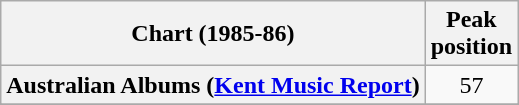<table class="wikitable sortable plainrowheaders" style="text-align:center">
<tr>
<th scope="col">Chart (1985-86)</th>
<th scope="col">Peak<br>position</th>
</tr>
<tr>
<th scope="row">Australian Albums (<a href='#'>Kent Music Report</a>)</th>
<td>57</td>
</tr>
<tr>
</tr>
<tr>
</tr>
<tr>
</tr>
</table>
